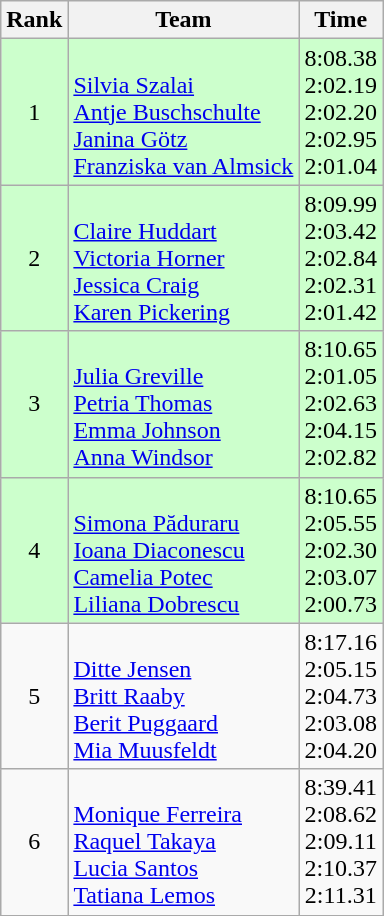<table class="wikitable">
<tr>
<th>Rank</th>
<th>Team</th>
<th>Time</th>
</tr>
<tr bgcolor=#CCFFCC>
<td align="center">1</td>
<td><br><a href='#'>Silvia Szalai</a><br><a href='#'>Antje Buschschulte</a><br><a href='#'>Janina Götz</a><br><a href='#'>Franziska van Almsick</a></td>
<td align="center">8:08.38<br>2:02.19<br>2:02.20<br>2:02.95<br>2:01.04</td>
</tr>
<tr bgcolor=#CCFFCC>
<td align="center">2</td>
<td><br><a href='#'>Claire Huddart</a><br><a href='#'>Victoria Horner</a><br><a href='#'>Jessica Craig</a><br><a href='#'>Karen Pickering</a></td>
<td align="center">8:09.99<br>2:03.42<br>2:02.84<br>2:02.31<br>2:01.42</td>
</tr>
<tr bgcolor=#CCFFCC>
<td align="center">3</td>
<td><br><a href='#'>Julia Greville</a><br><a href='#'>Petria Thomas</a><br><a href='#'>Emma Johnson</a><br><a href='#'>Anna Windsor</a></td>
<td align="center">8:10.65<br>2:01.05<br>2:02.63<br>2:04.15<br>2:02.82</td>
</tr>
<tr bgcolor=#CCFFCC>
<td align="center">4</td>
<td><br><a href='#'>Simona Păduraru</a><br><a href='#'>Ioana Diaconescu</a><br><a href='#'>Camelia Potec</a><br><a href='#'>Liliana Dobrescu</a></td>
<td align="center">8:10.65<br>2:05.55<br>2:02.30<br>2:03.07<br>2:00.73</td>
</tr>
<tr>
<td align="center">5</td>
<td><br><a href='#'>Ditte Jensen</a><br><a href='#'>Britt Raaby</a><br><a href='#'>Berit Puggaard</a><br><a href='#'>Mia Muusfeldt</a></td>
<td align="center">8:17.16<br>2:05.15<br>2:04.73<br>2:03.08<br>2:04.20</td>
</tr>
<tr>
<td align="center">6</td>
<td><strong></strong><br><a href='#'>Monique Ferreira</a><br><a href='#'>Raquel Takaya</a><br><a href='#'>Lucia Santos</a><br><a href='#'>Tatiana Lemos</a></td>
<td align="center">8:39.41<br>2:08.62<br>2:09.11<br>2:10.37<br>2:11.31</td>
</tr>
</table>
